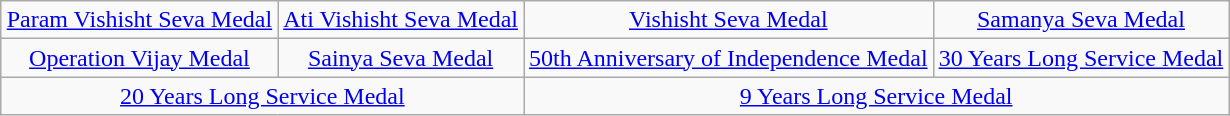<table class="wikitable" style="margin:1em auto; text-align:center;">
<tr>
<td><a href='#'>Param Vishisht Seva Medal</a></td>
<td><a href='#'>Ati Vishisht Seva Medal</a></td>
<td><a href='#'>Vishisht Seva Medal</a></td>
<td><a href='#'>Samanya Seva Medal</a></td>
</tr>
<tr>
<td><a href='#'>Operation Vijay Medal</a></td>
<td><a href='#'>Sainya Seva Medal</a></td>
<td><a href='#'>50th Anniversary of Independence Medal</a></td>
<td><a href='#'>30 Years Long Service Medal</a></td>
</tr>
<tr>
<td colspan="2"><a href='#'>20 Years Long Service Medal</a></td>
<td colspan="2"><a href='#'>9 Years Long Service Medal</a></td>
</tr>
</table>
